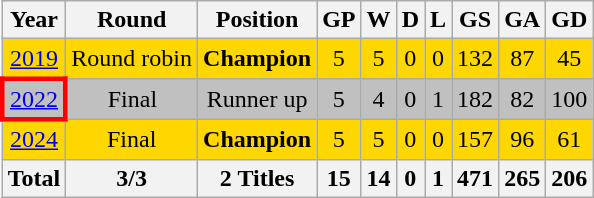<table class="wikitable" style="text-align: center;">
<tr>
<th>Year</th>
<th>Round</th>
<th>Position</th>
<th>GP</th>
<th>W</th>
<th>D</th>
<th>L</th>
<th>GS</th>
<th>GA</th>
<th>GD</th>
</tr>
<tr bgcolor=gold>
<td> <a href='#'>2019</a></td>
<td>Round robin</td>
<td><strong>Champion</strong></td>
<td>5</td>
<td>5</td>
<td>0</td>
<td>0</td>
<td>132</td>
<td>87</td>
<td>45</td>
</tr>
<tr bgcolor=silver>
<td style="border: 3px solid red"> <a href='#'>2022</a></td>
<td>Final</td>
<td>Runner up</td>
<td>5</td>
<td>4</td>
<td>0</td>
<td>1</td>
<td>182</td>
<td>82</td>
<td>100</td>
</tr>
<tr bgcolor=gold>
<td> <a href='#'>2024</a></td>
<td>Final</td>
<td><strong>Champion</strong></td>
<td>5</td>
<td>5</td>
<td>0</td>
<td>0</td>
<td>157</td>
<td>96</td>
<td>61</td>
</tr>
<tr>
<th>Total</th>
<th>3/3</th>
<th>2 Titles</th>
<th>15</th>
<th>14</th>
<th>0</th>
<th>1</th>
<th>471</th>
<th>265</th>
<th>206</th>
</tr>
</table>
